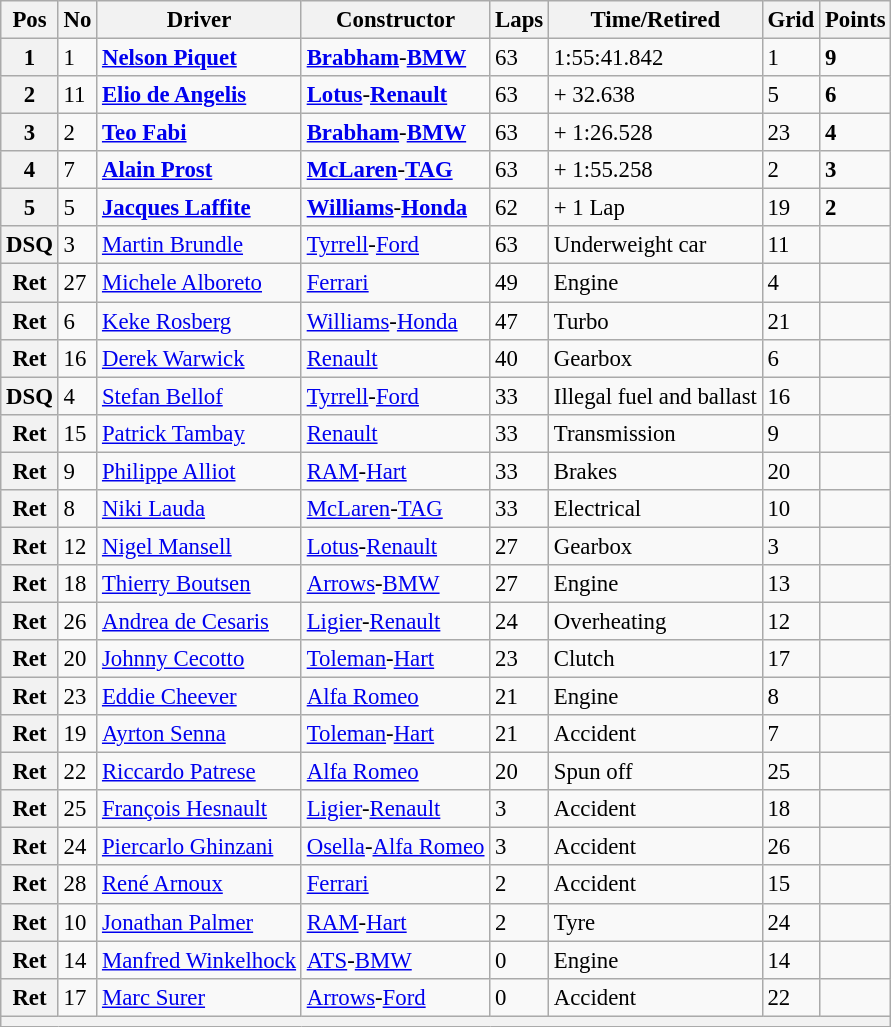<table class="wikitable" style="font-size: 95%;">
<tr>
<th>Pos</th>
<th>No</th>
<th>Driver</th>
<th>Constructor</th>
<th>Laps</th>
<th>Time/Retired</th>
<th>Grid</th>
<th>Points</th>
</tr>
<tr>
<th>1</th>
<td>1</td>
<td> <strong><a href='#'>Nelson Piquet</a></strong></td>
<td><strong><a href='#'>Brabham</a></strong>-<strong><a href='#'>BMW</a></strong></td>
<td>63</td>
<td>1:55:41.842</td>
<td>1</td>
<td><strong>9</strong></td>
</tr>
<tr>
<th>2</th>
<td>11</td>
<td> <strong><a href='#'>Elio de Angelis</a></strong></td>
<td><strong><a href='#'>Lotus</a></strong>-<strong><a href='#'>Renault</a></strong></td>
<td>63</td>
<td>+ 32.638</td>
<td>5</td>
<td><strong>6</strong></td>
</tr>
<tr>
<th>3</th>
<td>2</td>
<td> <strong><a href='#'>Teo Fabi</a></strong></td>
<td><strong><a href='#'>Brabham</a></strong>-<strong><a href='#'>BMW</a></strong></td>
<td>63</td>
<td>+ 1:26.528</td>
<td>23</td>
<td><strong>4</strong></td>
</tr>
<tr>
<th>4</th>
<td>7</td>
<td> <strong><a href='#'>Alain Prost</a></strong></td>
<td><strong><a href='#'>McLaren</a></strong>-<strong><a href='#'>TAG</a></strong></td>
<td>63</td>
<td>+ 1:55.258</td>
<td>2</td>
<td><strong>3</strong></td>
</tr>
<tr>
<th>5</th>
<td>5</td>
<td> <strong><a href='#'>Jacques Laffite</a></strong></td>
<td><strong><a href='#'>Williams</a></strong>-<strong><a href='#'>Honda</a></strong></td>
<td>62</td>
<td>+ 1 Lap</td>
<td>19</td>
<td><strong>2</strong></td>
</tr>
<tr>
<th>DSQ</th>
<td>3</td>
<td> <a href='#'>Martin Brundle</a></td>
<td><a href='#'>Tyrrell</a>-<a href='#'>Ford</a></td>
<td>63</td>
<td>Underweight car</td>
<td>11</td>
<td> </td>
</tr>
<tr>
<th>Ret</th>
<td>27</td>
<td> <a href='#'>Michele Alboreto</a></td>
<td><a href='#'>Ferrari</a></td>
<td>49</td>
<td>Engine</td>
<td>4</td>
<td> </td>
</tr>
<tr>
<th>Ret</th>
<td>6</td>
<td> <a href='#'>Keke Rosberg</a></td>
<td><a href='#'>Williams</a>-<a href='#'>Honda</a></td>
<td>47</td>
<td>Turbo</td>
<td>21</td>
<td> </td>
</tr>
<tr>
<th>Ret</th>
<td>16</td>
<td> <a href='#'>Derek Warwick</a></td>
<td><a href='#'>Renault</a></td>
<td>40</td>
<td>Gearbox</td>
<td>6</td>
<td> </td>
</tr>
<tr>
<th>DSQ</th>
<td>4</td>
<td> <a href='#'>Stefan Bellof</a></td>
<td><a href='#'>Tyrrell</a>-<a href='#'>Ford</a></td>
<td>33</td>
<td>Illegal fuel and ballast</td>
<td>16</td>
<td> </td>
</tr>
<tr>
<th>Ret</th>
<td>15</td>
<td> <a href='#'>Patrick Tambay</a></td>
<td><a href='#'>Renault</a></td>
<td>33</td>
<td>Transmission</td>
<td>9</td>
<td> </td>
</tr>
<tr>
<th>Ret</th>
<td>9</td>
<td> <a href='#'>Philippe Alliot</a></td>
<td><a href='#'>RAM</a>-<a href='#'>Hart</a></td>
<td>33</td>
<td>Brakes</td>
<td>20</td>
<td> </td>
</tr>
<tr>
<th>Ret</th>
<td>8</td>
<td> <a href='#'>Niki Lauda</a></td>
<td><a href='#'>McLaren</a>-<a href='#'>TAG</a></td>
<td>33</td>
<td>Electrical</td>
<td>10</td>
<td> </td>
</tr>
<tr>
<th>Ret</th>
<td>12</td>
<td> <a href='#'>Nigel Mansell</a></td>
<td><a href='#'>Lotus</a>-<a href='#'>Renault</a></td>
<td>27</td>
<td>Gearbox</td>
<td>3</td>
<td> </td>
</tr>
<tr>
<th>Ret</th>
<td>18</td>
<td> <a href='#'>Thierry Boutsen</a></td>
<td><a href='#'>Arrows</a>-<a href='#'>BMW</a></td>
<td>27</td>
<td>Engine</td>
<td>13</td>
<td> </td>
</tr>
<tr>
<th>Ret</th>
<td>26</td>
<td> <a href='#'>Andrea de Cesaris</a></td>
<td><a href='#'>Ligier</a>-<a href='#'>Renault</a></td>
<td>24</td>
<td>Overheating</td>
<td>12</td>
<td> </td>
</tr>
<tr>
<th>Ret</th>
<td>20</td>
<td> <a href='#'>Johnny Cecotto</a></td>
<td><a href='#'>Toleman</a>-<a href='#'>Hart</a></td>
<td>23</td>
<td>Clutch</td>
<td>17</td>
<td> </td>
</tr>
<tr>
<th>Ret</th>
<td>23</td>
<td> <a href='#'>Eddie Cheever</a></td>
<td><a href='#'>Alfa Romeo</a></td>
<td>21</td>
<td>Engine</td>
<td>8</td>
<td> </td>
</tr>
<tr>
<th>Ret</th>
<td>19</td>
<td> <a href='#'>Ayrton Senna</a></td>
<td><a href='#'>Toleman</a>-<a href='#'>Hart</a></td>
<td>21</td>
<td>Accident</td>
<td>7</td>
<td> </td>
</tr>
<tr>
<th>Ret</th>
<td>22</td>
<td> <a href='#'>Riccardo Patrese</a></td>
<td><a href='#'>Alfa Romeo</a></td>
<td>20</td>
<td>Spun off</td>
<td>25</td>
<td> </td>
</tr>
<tr>
<th>Ret</th>
<td>25</td>
<td> <a href='#'>François Hesnault</a></td>
<td><a href='#'>Ligier</a>-<a href='#'>Renault</a></td>
<td>3</td>
<td>Accident</td>
<td>18</td>
<td> </td>
</tr>
<tr>
<th>Ret</th>
<td>24</td>
<td> <a href='#'>Piercarlo Ghinzani</a></td>
<td><a href='#'>Osella</a>-<a href='#'>Alfa Romeo</a></td>
<td>3</td>
<td>Accident</td>
<td>26</td>
<td> </td>
</tr>
<tr>
<th>Ret</th>
<td>28</td>
<td> <a href='#'>René Arnoux</a></td>
<td><a href='#'>Ferrari</a></td>
<td>2</td>
<td>Accident</td>
<td>15</td>
<td> </td>
</tr>
<tr>
<th>Ret</th>
<td>10</td>
<td> <a href='#'>Jonathan Palmer</a></td>
<td><a href='#'>RAM</a>-<a href='#'>Hart</a></td>
<td>2</td>
<td>Tyre</td>
<td>24</td>
<td> </td>
</tr>
<tr>
<th>Ret</th>
<td>14</td>
<td> <a href='#'>Manfred Winkelhock</a></td>
<td><a href='#'>ATS</a>-<a href='#'>BMW</a></td>
<td>0</td>
<td>Engine</td>
<td>14</td>
<td> </td>
</tr>
<tr>
<th>Ret</th>
<td>17</td>
<td> <a href='#'>Marc Surer</a></td>
<td><a href='#'>Arrows</a>-<a href='#'>Ford</a></td>
<td>0</td>
<td>Accident</td>
<td>22</td>
<td> </td>
</tr>
<tr>
<th colspan="8"></th>
</tr>
</table>
